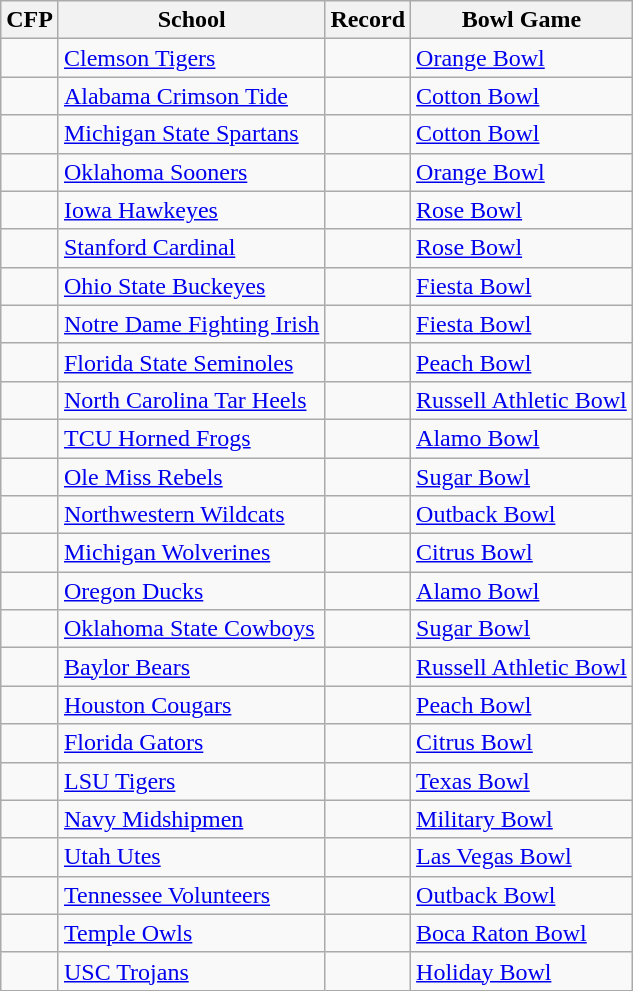<table class="wikitable">
<tr>
<th>CFP</th>
<th>School</th>
<th>Record</th>
<th>Bowl Game</th>
</tr>
<tr>
<td></td>
<td><a href='#'>Clemson Tigers</a></td>
<td></td>
<td><a href='#'>Orange Bowl</a></td>
</tr>
<tr>
<td></td>
<td><a href='#'>Alabama Crimson Tide</a></td>
<td></td>
<td><a href='#'>Cotton Bowl</a></td>
</tr>
<tr>
<td></td>
<td><a href='#'>Michigan State Spartans</a></td>
<td></td>
<td><a href='#'>Cotton Bowl</a></td>
</tr>
<tr>
<td></td>
<td><a href='#'>Oklahoma Sooners</a></td>
<td></td>
<td><a href='#'>Orange Bowl</a></td>
</tr>
<tr>
<td></td>
<td><a href='#'>Iowa Hawkeyes</a></td>
<td></td>
<td><a href='#'>Rose Bowl</a></td>
</tr>
<tr>
<td></td>
<td><a href='#'>Stanford Cardinal</a></td>
<td></td>
<td><a href='#'>Rose Bowl</a></td>
</tr>
<tr>
<td></td>
<td><a href='#'>Ohio State Buckeyes</a></td>
<td></td>
<td><a href='#'>Fiesta Bowl</a></td>
</tr>
<tr>
<td></td>
<td><a href='#'>Notre Dame Fighting Irish</a></td>
<td></td>
<td><a href='#'>Fiesta Bowl</a></td>
</tr>
<tr>
<td></td>
<td><a href='#'>Florida State Seminoles</a></td>
<td></td>
<td><a href='#'>Peach Bowl</a></td>
</tr>
<tr>
<td></td>
<td><a href='#'>North Carolina Tar Heels</a></td>
<td></td>
<td><a href='#'>Russell Athletic Bowl</a></td>
</tr>
<tr>
<td></td>
<td><a href='#'>TCU Horned Frogs</a></td>
<td></td>
<td><a href='#'>Alamo Bowl</a></td>
</tr>
<tr>
<td></td>
<td><a href='#'>Ole Miss Rebels</a></td>
<td></td>
<td><a href='#'>Sugar Bowl</a></td>
</tr>
<tr>
<td></td>
<td><a href='#'>Northwestern Wildcats</a></td>
<td></td>
<td><a href='#'>Outback Bowl</a></td>
</tr>
<tr>
<td></td>
<td><a href='#'>Michigan Wolverines</a></td>
<td></td>
<td><a href='#'>Citrus Bowl</a></td>
</tr>
<tr>
<td></td>
<td><a href='#'>Oregon Ducks</a></td>
<td></td>
<td><a href='#'>Alamo Bowl</a></td>
</tr>
<tr>
<td></td>
<td><a href='#'>Oklahoma State Cowboys</a></td>
<td></td>
<td><a href='#'>Sugar Bowl</a></td>
</tr>
<tr>
<td></td>
<td><a href='#'>Baylor Bears</a></td>
<td></td>
<td><a href='#'>Russell Athletic Bowl</a></td>
</tr>
<tr>
<td></td>
<td><a href='#'>Houston Cougars</a></td>
<td></td>
<td><a href='#'>Peach Bowl</a></td>
</tr>
<tr>
<td></td>
<td><a href='#'>Florida Gators</a></td>
<td></td>
<td><a href='#'>Citrus Bowl</a></td>
</tr>
<tr>
<td></td>
<td><a href='#'>LSU Tigers</a></td>
<td></td>
<td><a href='#'>Texas Bowl</a></td>
</tr>
<tr>
<td></td>
<td><a href='#'>Navy Midshipmen</a></td>
<td></td>
<td><a href='#'>Military Bowl</a></td>
</tr>
<tr>
<td></td>
<td><a href='#'>Utah Utes</a></td>
<td></td>
<td><a href='#'>Las Vegas Bowl</a></td>
</tr>
<tr>
<td></td>
<td><a href='#'>Tennessee Volunteers</a></td>
<td></td>
<td><a href='#'>Outback Bowl</a></td>
</tr>
<tr>
<td></td>
<td><a href='#'>Temple Owls</a></td>
<td></td>
<td><a href='#'>Boca Raton Bowl</a></td>
</tr>
<tr>
<td></td>
<td><a href='#'>USC Trojans</a></td>
<td></td>
<td><a href='#'>Holiday Bowl</a></td>
</tr>
</table>
